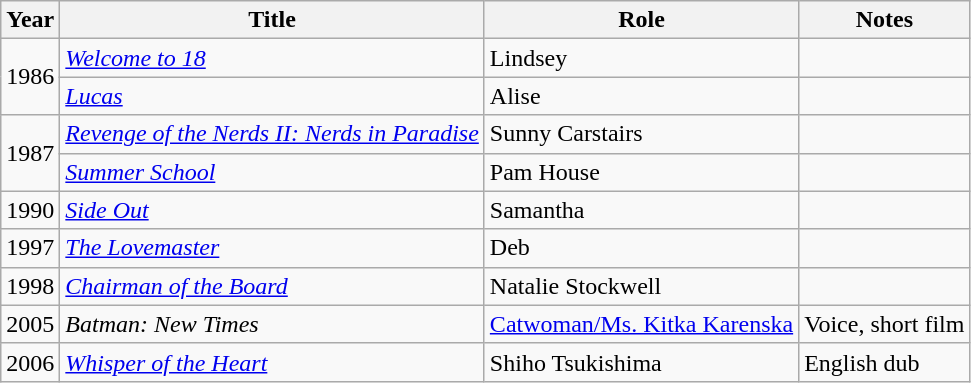<table class="wikitable sortable">
<tr>
<th>Year</th>
<th>Title</th>
<th>Role</th>
<th class="unsortable">Notes</th>
</tr>
<tr>
<td rowspan=2>1986</td>
<td><em><a href='#'>Welcome to 18</a></em></td>
<td>Lindsey</td>
<td></td>
</tr>
<tr>
<td><em><a href='#'>Lucas</a></em></td>
<td>Alise</td>
<td></td>
</tr>
<tr>
<td rowspan=2>1987</td>
<td><em><a href='#'>Revenge of the Nerds II: Nerds in Paradise</a></em></td>
<td>Sunny Carstairs</td>
<td></td>
</tr>
<tr>
<td><em><a href='#'>Summer School</a></em></td>
<td>Pam House</td>
<td></td>
</tr>
<tr>
<td>1990</td>
<td><em><a href='#'>Side Out</a></em></td>
<td>Samantha</td>
<td></td>
</tr>
<tr>
<td>1997</td>
<td><em><a href='#'>The Lovemaster</a></em></td>
<td>Deb</td>
<td></td>
</tr>
<tr>
<td>1998</td>
<td><em><a href='#'>Chairman of the Board</a></em></td>
<td>Natalie Stockwell</td>
<td></td>
</tr>
<tr>
<td>2005</td>
<td><em>Batman: New Times</em></td>
<td><a href='#'>Catwoman/Ms. Kitka Karenska</a></td>
<td>Voice, short film</td>
</tr>
<tr>
<td>2006</td>
<td><em><a href='#'>Whisper of the Heart</a></em></td>
<td>Shiho Tsukishima</td>
<td>English dub</td>
</tr>
</table>
